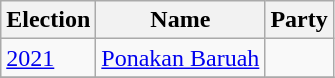<table class="wikitable sortable">
<tr>
<th>Election</th>
<th>Name</th>
<th colspan="2">Party</th>
</tr>
<tr>
<td><a href='#'>2021</a></td>
<td><a href='#'>Ponakan Baruah</a></td>
<td></td>
</tr>
<tr>
</tr>
</table>
